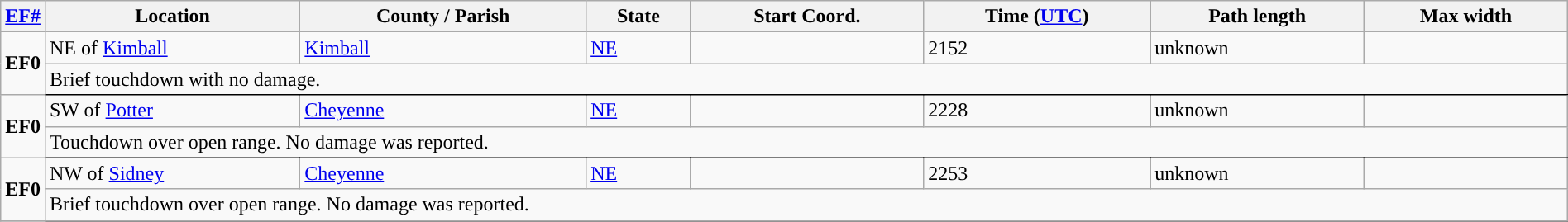<table class="wikitable sortable" style="width:100%;">
<tr>
<th scope="col" width="2%" align="center"><a href='#'>EF#</a></th>
<th scope="col" align="center" class="unsortable">Location</th>
<th scope="col" align="center" class="unsortable">County / Parish</th>
<th scope="col" align="center">State</th>
<th scope="col" align="center" data-sort-type="number">Start Coord.</th>
<th scope="col" align="center" data-sort-type="number">Time (<a href='#'>UTC</a>)</th>
<th scope="col" align="center" data-sort-type="number">Path length</th>
<th scope="col" align="center" data-sort-type="number">Max width</th>
</tr>
<tr>
<td rowspan="2" align="center"><strong>EF0</strong></td>
<td>NE of <a href='#'>Kimball</a></td>
<td><a href='#'>Kimball</a></td>
<td><a href='#'>NE</a></td>
<td></td>
<td>2152</td>
<td>unknown</td>
<td></td>
</tr>
<tr class="expand-child">
<td colspan="8" style=" border-bottom: 1px solid black;">Brief touchdown with no damage.</td>
</tr>
<tr>
<td rowspan="2" align="center"><strong>EF0</strong></td>
<td>SW of <a href='#'>Potter</a></td>
<td><a href='#'>Cheyenne</a></td>
<td><a href='#'>NE</a></td>
<td></td>
<td>2228</td>
<td>unknown</td>
<td></td>
</tr>
<tr class="expand-child">
<td colspan="8" style=" border-bottom: 1px solid black;">Touchdown over open range. No damage was reported.</td>
</tr>
<tr>
<td rowspan="2" align="center"><strong>EF0</strong></td>
<td>NW of <a href='#'>Sidney</a></td>
<td><a href='#'>Cheyenne</a></td>
<td><a href='#'>NE</a></td>
<td></td>
<td>2253</td>
<td>unknown</td>
<td></td>
</tr>
<tr class="expand-child">
<td colspan="8" style=" border-bottom: 1px solid black;">Brief touchdown over open range. No damage was reported.</td>
</tr>
<tr>
</tr>
</table>
